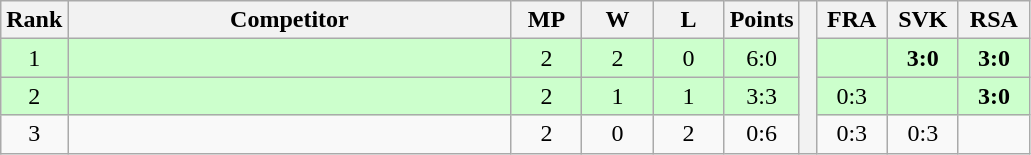<table class="wikitable" style="text-align:center">
<tr>
<th>Rank</th>
<th style="width:18em">Competitor</th>
<th style="width:2.5em">MP</th>
<th style="width:2.5em">W</th>
<th style="width:2.5em">L</th>
<th>Points</th>
<th rowspan="4"> </th>
<th style="width:2.5em">FRA</th>
<th style="width:2.5em">SVK</th>
<th style="width:2.5em">RSA</th>
</tr>
<tr style="background:#cfc;">
<td>1</td>
<td style="text-align:left"></td>
<td>2</td>
<td>2</td>
<td>0</td>
<td>6:0</td>
<td></td>
<td><strong>3:0</strong></td>
<td><strong>3:0</strong></td>
</tr>
<tr style="background:#cfc;">
<td>2</td>
<td style="text-align:left"></td>
<td>2</td>
<td>1</td>
<td>1</td>
<td>3:3</td>
<td>0:3</td>
<td></td>
<td><strong>3:0</strong></td>
</tr>
<tr>
<td>3</td>
<td style="text-align:left"></td>
<td>2</td>
<td>0</td>
<td>2</td>
<td>0:6</td>
<td>0:3</td>
<td>0:3</td>
<td></td>
</tr>
</table>
